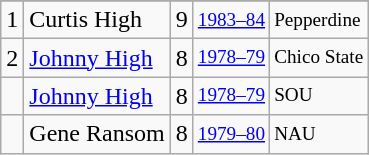<table class="wikitable">
<tr>
</tr>
<tr>
<td>1</td>
<td>Curtis High</td>
<td>9</td>
<td style="font-size:80%;"><a href='#'>1983–84</a></td>
<td style="font-size:80%;">Pepperdine</td>
</tr>
<tr>
<td>2</td>
<td><a href='#'>Johnny High</a></td>
<td>8</td>
<td style="font-size:80%;"><a href='#'>1978–79</a></td>
<td style="font-size:80%;">Chico State</td>
</tr>
<tr>
<td></td>
<td><a href='#'>Johnny High</a></td>
<td>8</td>
<td style="font-size:80%;"><a href='#'>1978–79</a></td>
<td style="font-size:80%;">SOU</td>
</tr>
<tr>
<td></td>
<td>Gene Ransom</td>
<td>8</td>
<td style="font-size:80%;"><a href='#'>1979–80</a></td>
<td style="font-size:80%;">NAU</td>
</tr>
</table>
